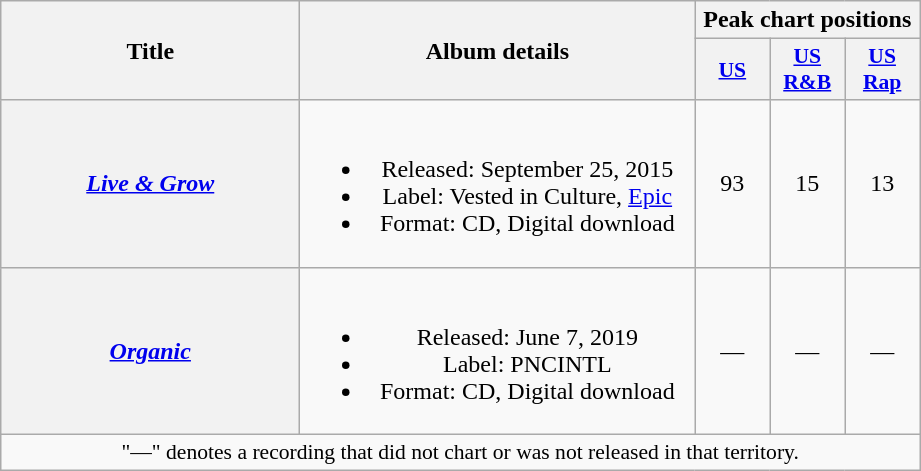<table class="wikitable plainrowheaders" style="text-align:center;">
<tr>
<th scope="col" rowspan="2" style="width:12em;">Title</th>
<th scope="col" rowspan="2" style="width:16em;">Album details</th>
<th scope="col" colspan="3">Peak chart positions</th>
</tr>
<tr>
<th style="width:3em; font-size:90%"><a href='#'>US</a></th>
<th style="width:3em; font-size:90%"><a href='#'>US R&B</a></th>
<th style="width:3em; font-size:90%"><a href='#'>US Rap</a></th>
</tr>
<tr>
<th scope="row"><em><a href='#'>Live & Grow</a></em></th>
<td><br><ul><li>Released: September 25, 2015</li><li>Label: Vested in Culture, <a href='#'>Epic</a></li><li>Format: CD, Digital download</li></ul></td>
<td>93</td>
<td>15</td>
<td>13</td>
</tr>
<tr>
<th scope="row"><em><a href='#'>Organic</a></em></th>
<td><br><ul><li>Released: June 7, 2019</li><li>Label: PNCINTL</li><li>Format: CD, Digital download</li></ul></td>
<td>—</td>
<td>—</td>
<td>—</td>
</tr>
<tr>
<td colspan="8" style="font-size:90%">"—" denotes a recording that did not chart or was not released in that territory.</td>
</tr>
</table>
